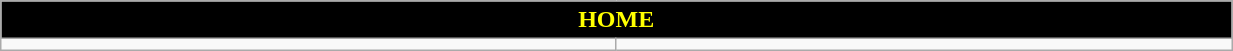<table class="wikitable collapsible collapsed" style="width:65%">
<tr>
<th colspan=7 ! style="color:yellow; background:black">HOME</th>
</tr>
<tr>
<td></td>
<td></td>
</tr>
</table>
